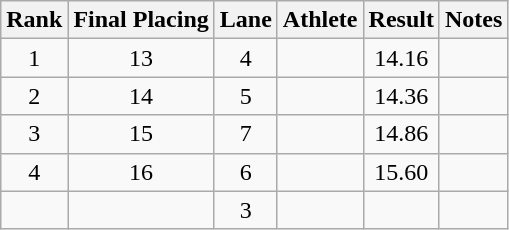<table class="wikitable sortable" style="text-align:center">
<tr>
<th>Rank</th>
<th>Final Placing</th>
<th>Lane</th>
<th>Athlete</th>
<th>Result</th>
<th>Notes</th>
</tr>
<tr>
<td>1</td>
<td>13</td>
<td>4</td>
<td align=left></td>
<td>14.16</td>
<td></td>
</tr>
<tr>
<td>2</td>
<td>14</td>
<td>5</td>
<td align=left></td>
<td>14.36</td>
<td></td>
</tr>
<tr>
<td>3</td>
<td>15</td>
<td>7</td>
<td align=left></td>
<td>14.86</td>
<td></td>
</tr>
<tr>
<td>4</td>
<td>16</td>
<td>6</td>
<td align=left></td>
<td>15.60</td>
<td></td>
</tr>
<tr>
<td></td>
<td></td>
<td>3</td>
<td align=left></td>
<td></td>
<td></td>
</tr>
</table>
